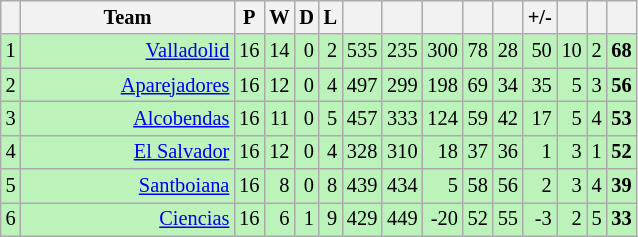<table class="wikitable sortable col2izq" style="text-align: right; font-size: 85%">
<tr>
<th></th>
<th style=min-width:10em>Team</th>
<th>P</th>
<th>W</th>
<th>D</th>
<th>L</th>
<th></th>
<th></th>
<th></th>
<th></th>
<th></th>
<th>+/-</th>
<th></th>
<th></th>
<th></th>
</tr>
<tr style="background:#BBF3BB;">
<td>1</td>
<td><a href='#'>Valladolid</a></td>
<td>16</td>
<td>14</td>
<td>0</td>
<td>2</td>
<td>535</td>
<td>235</td>
<td>300</td>
<td>78</td>
<td>28</td>
<td>50</td>
<td>10</td>
<td>2</td>
<td><strong>68</strong></td>
</tr>
<tr style="background:#BBF3BB;">
<td>2</td>
<td><a href='#'>Aparejadores</a></td>
<td>16</td>
<td>12</td>
<td>0</td>
<td>4</td>
<td>497</td>
<td>299</td>
<td>198</td>
<td>69</td>
<td>34</td>
<td>35</td>
<td>5</td>
<td>3</td>
<td><strong>56</strong></td>
</tr>
<tr style="background:#BBF3BB;">
<td>3</td>
<td><a href='#'>Alcobendas</a></td>
<td>16</td>
<td>11</td>
<td>0</td>
<td>5</td>
<td>457</td>
<td>333</td>
<td>124</td>
<td>59</td>
<td>42</td>
<td>17</td>
<td>5</td>
<td>4</td>
<td><strong>53</strong></td>
</tr>
<tr style="background:#BBF3BB;">
<td>4</td>
<td><a href='#'>El Salvador</a></td>
<td>16</td>
<td>12</td>
<td>0</td>
<td>4</td>
<td>328</td>
<td>310</td>
<td>18</td>
<td>37</td>
<td>36</td>
<td>1</td>
<td>3</td>
<td>1</td>
<td><strong>52</strong></td>
</tr>
<tr style="background:#BBF3BB;">
<td>5</td>
<td><a href='#'>Santboiana</a></td>
<td>16</td>
<td>8</td>
<td>0</td>
<td>8</td>
<td>439</td>
<td>434</td>
<td>5</td>
<td>58</td>
<td>56</td>
<td>2</td>
<td>3</td>
<td>4</td>
<td><strong>39</strong></td>
</tr>
<tr style="background:#BBF3BB;">
<td>6</td>
<td><a href='#'>Ciencias</a></td>
<td>16</td>
<td>6</td>
<td>1</td>
<td>9</td>
<td>429</td>
<td>449</td>
<td>-20</td>
<td>52</td>
<td>55</td>
<td>-3</td>
<td>2</td>
<td>5</td>
<td><strong>33</strong></td>
</tr>
</table>
